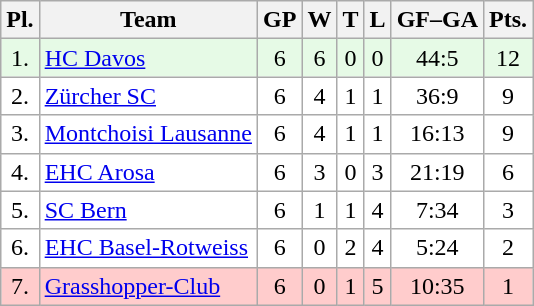<table class="wikitable">
<tr>
<th>Pl.</th>
<th>Team</th>
<th>GP</th>
<th>W</th>
<th>T</th>
<th>L</th>
<th>GF–GA</th>
<th>Pts.</th>
</tr>
<tr align="center " bgcolor="#e6fae6">
<td>1.</td>
<td align="left"><a href='#'>HC Davos</a></td>
<td>6</td>
<td>6</td>
<td>0</td>
<td>0</td>
<td>44:5</td>
<td>12</td>
</tr>
<tr align="center "  bgcolor="#FFFFFF">
<td>2.</td>
<td align="left"><a href='#'>Zürcher SC</a></td>
<td>6</td>
<td>4</td>
<td>1</td>
<td>1</td>
<td>36:9</td>
<td>9</td>
</tr>
<tr align="center "  bgcolor="#FFFFFF">
<td>3.</td>
<td align="left"><a href='#'>Montchoisi Lausanne</a></td>
<td>6</td>
<td>4</td>
<td>1</td>
<td>1</td>
<td>16:13</td>
<td>9</td>
</tr>
<tr align="center "  bgcolor="#FFFFFF">
<td>4.</td>
<td align="left"><a href='#'>EHC Arosa</a></td>
<td>6</td>
<td>3</td>
<td>0</td>
<td>3</td>
<td>21:19</td>
<td>6</td>
</tr>
<tr align="center "   bgcolor="#FFFFFF">
<td>5.</td>
<td align="left"><a href='#'>SC Bern</a></td>
<td>6</td>
<td>1</td>
<td>1</td>
<td>4</td>
<td>7:34</td>
<td>3</td>
</tr>
<tr align="center "  bgcolor="#FFFFFF">
<td>6.</td>
<td align="left"><a href='#'>EHC Basel-Rotweiss</a></td>
<td>6</td>
<td>0</td>
<td>2</td>
<td>4</td>
<td>5:24</td>
<td>2</td>
</tr>
<tr align="center "   bgcolor="#ffcccc">
<td>7.</td>
<td align="left"><a href='#'>Grasshopper-Club</a></td>
<td>6</td>
<td>0</td>
<td>1</td>
<td>5</td>
<td>10:35</td>
<td>1</td>
</tr>
</table>
